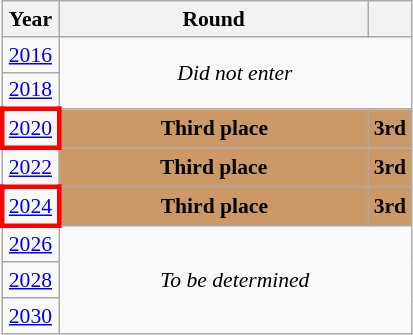<table class="wikitable" style="text-align: center; font-size:90%">
<tr>
<th>Year</th>
<th style="width:200px">Round</th>
<th></th>
</tr>
<tr>
<td><a href='#'>2016</a></td>
<td colspan="2" rowspan="2"><em>Did not enter</em></td>
</tr>
<tr>
<td><a href='#'>2018</a></td>
</tr>
<tr>
<td style="border: 3px solid red"><a href='#'>2020</a></td>
<td bgcolor="cc9966"><strong>Third place</strong></td>
<td bgcolor="cc9966"><strong>3rd</strong></td>
</tr>
<tr>
<td><a href='#'>2022</a></td>
<td bgcolor="cc9966"><strong>Third place</strong></td>
<td bgcolor="cc9966"><strong>3rd</strong></td>
</tr>
<tr>
<td style="border: 3px solid red"><a href='#'>2024</a></td>
<td bgcolor="cc9966"><strong>Third place</strong></td>
<td bgcolor="cc9966"><strong>3rd</strong></td>
</tr>
<tr>
<td><a href='#'>2026</a></td>
<td colspan="2" rowspan="3"><em>To be determined</em></td>
</tr>
<tr>
<td><a href='#'>2028</a></td>
</tr>
<tr>
<td><a href='#'>2030</a></td>
</tr>
</table>
